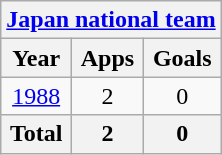<table class="wikitable" style="text-align:center">
<tr>
<th colspan=3><a href='#'>Japan national team</a></th>
</tr>
<tr>
<th>Year</th>
<th>Apps</th>
<th>Goals</th>
</tr>
<tr>
<td><a href='#'>1988</a></td>
<td>2</td>
<td>0</td>
</tr>
<tr>
<th>Total</th>
<th>2</th>
<th>0</th>
</tr>
</table>
